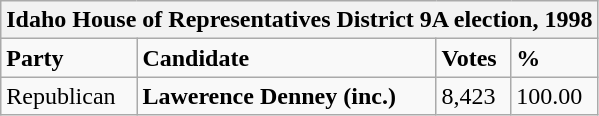<table class="wikitable">
<tr>
<th colspan="4">Idaho House of Representatives District 9A election, 1998</th>
</tr>
<tr>
<td><strong>Party</strong></td>
<td><strong>Candidate</strong></td>
<td><strong>Votes</strong></td>
<td><strong>%</strong></td>
</tr>
<tr>
<td>Republican</td>
<td><strong>Lawerence Denney (inc.)</strong></td>
<td>8,423</td>
<td>100.00</td>
</tr>
</table>
